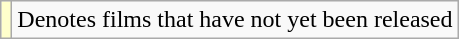<table class="wikitable">
<tr>
<td style="background:#ffc;"></td>
<td>Denotes films that have not yet been released</td>
</tr>
</table>
